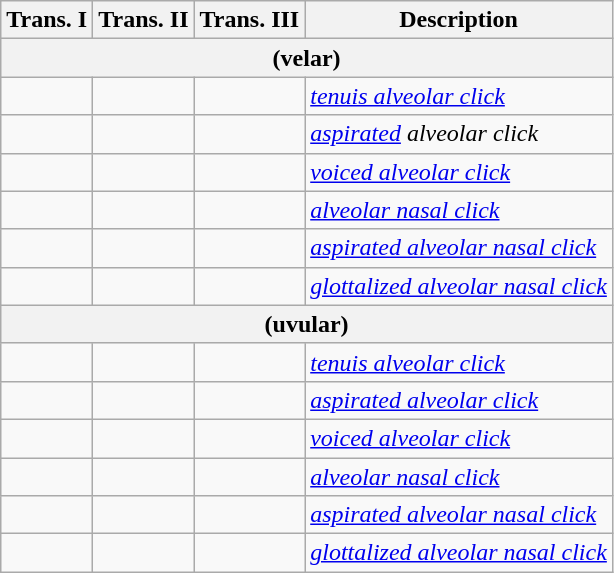<table class="wikitable">
<tr>
<th>Trans. I</th>
<th>Trans. II</th>
<th>Trans. III</th>
<th>Description</th>
</tr>
<tr>
<th colspan=4>(velar)</th>
</tr>
<tr>
<td style="font-size:24px" align="center"></td>
<td style="font-size:24px" align="center"></td>
<td style="font-size:24px" align="center"></td>
<td><em><a href='#'>tenuis alveolar click</a></em></td>
</tr>
<tr>
<td style="font-size:24px" align="center"></td>
<td style="font-size:24px" align="center"></td>
<td style="font-size:24px" align="center"></td>
<td><em><a href='#'>aspirated</a> alveolar click</em></td>
</tr>
<tr>
<td style="font-size:24px" align="center"></td>
<td style="font-size:24px" align="center"></td>
<td style="font-size:24px" align="center"></td>
<td><em><a href='#'>voiced alveolar click</a></em></td>
</tr>
<tr>
<td style="font-size:24px" align="center"></td>
<td style="font-size:24px" align="center"></td>
<td style="font-size:24px" align="center"></td>
<td><em><a href='#'>alveolar nasal click</a></em></td>
</tr>
<tr>
<td style="font-size:24px" align="center"></td>
<td style="font-size:24px" align="center"></td>
<td style="font-size:24px" align="center"></td>
<td><em><a href='#'>aspirated alveolar nasal click</a></em></td>
</tr>
<tr>
<td style="font-size:24px" align="center"></td>
<td style="font-size:24px" align="center"></td>
<td style="font-size:24px" align="center"></td>
<td><em><a href='#'>glottalized alveolar nasal click</a></em></td>
</tr>
<tr>
<th colspan=4>(uvular)</th>
</tr>
<tr>
<td style="font-size:24px" align="center"></td>
<td style="font-size:24px" align="center"></td>
<td></td>
<td><em><a href='#'>tenuis alveolar click</a></em></td>
</tr>
<tr>
<td style="font-size:24px" align="center"></td>
<td style="font-size:24px" align="center"></td>
<td></td>
<td><em><a href='#'>aspirated alveolar click</a></em></td>
</tr>
<tr>
<td style="font-size:24px" align="center"></td>
<td style="font-size:24px" align="center"></td>
<td></td>
<td><em><a href='#'>voiced alveolar click</a></em></td>
</tr>
<tr>
<td style="font-size:24px" align="center"></td>
<td style="font-size:24px" align="center"></td>
<td></td>
<td><em><a href='#'>alveolar nasal click</a></em></td>
</tr>
<tr>
<td style="font-size:24px" align="center"></td>
<td style="font-size:24px" align="center"></td>
<td></td>
<td><em><a href='#'>aspirated alveolar nasal click</a></em></td>
</tr>
<tr>
<td style="font-size:24px" align="center"></td>
<td style="font-size:24px" align="center"></td>
<td></td>
<td><em><a href='#'>glottalized alveolar nasal click</a></em></td>
</tr>
</table>
